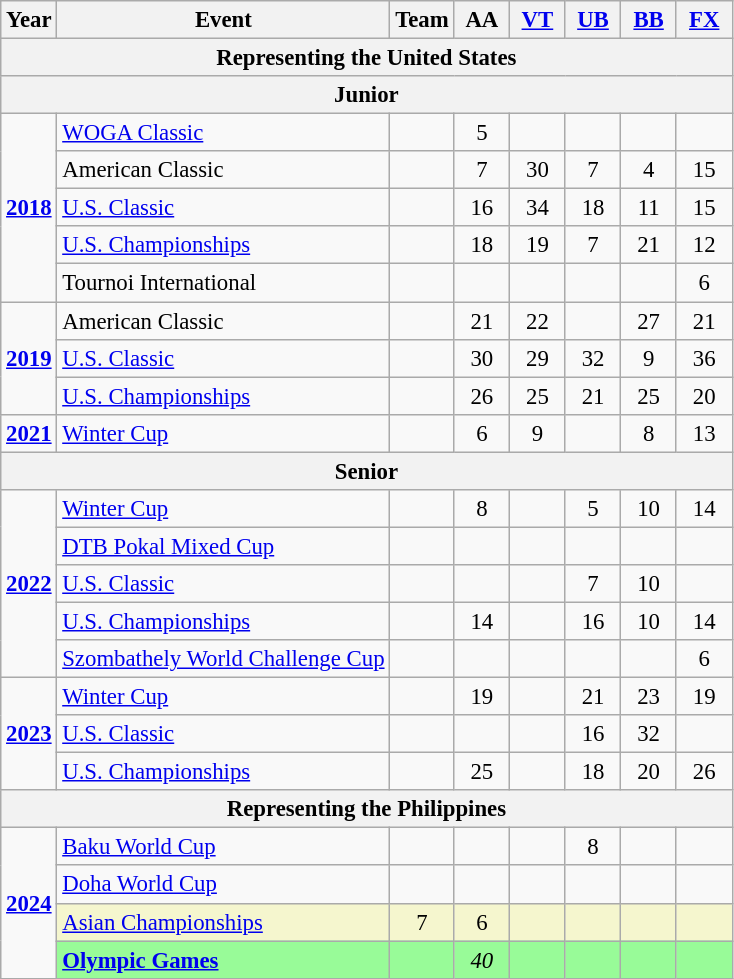<table class="wikitable" style="text-align:center; font-size:95%;">
<tr>
<th align=center>Year</th>
<th align=center>Event</th>
<th style="width:30px;">Team</th>
<th style="width:30px;">AA</th>
<th style="width:30px;"><a href='#'>VT</a></th>
<th style="width:30px;"><a href='#'>UB</a></th>
<th style="width:30px;"><a href='#'>BB</a></th>
<th style="width:30px;"><a href='#'>FX</a></th>
</tr>
<tr>
<th colspan="8"><strong>Representing the United States </strong></th>
</tr>
<tr>
<th colspan="8">Junior</th>
</tr>
<tr>
<td rowspan="5"><strong><a href='#'>2018</a></strong></td>
<td align=left><a href='#'>WOGA Classic</a></td>
<td></td>
<td>5</td>
<td></td>
<td></td>
<td></td>
<td></td>
</tr>
<tr>
<td align=left>American Classic</td>
<td></td>
<td>7</td>
<td>30</td>
<td>7</td>
<td>4</td>
<td>15</td>
</tr>
<tr>
<td align=left><a href='#'>U.S. Classic</a></td>
<td></td>
<td>16</td>
<td>34</td>
<td>18</td>
<td>11</td>
<td>15</td>
</tr>
<tr>
<td align=left><a href='#'>U.S. Championships</a></td>
<td></td>
<td>18</td>
<td>19</td>
<td>7</td>
<td>21</td>
<td>12</td>
</tr>
<tr>
<td align=left>Tournoi International</td>
<td></td>
<td></td>
<td></td>
<td></td>
<td></td>
<td>6</td>
</tr>
<tr>
<td rowspan="3"><strong><a href='#'>2019</a></strong></td>
<td align=left>American Classic</td>
<td></td>
<td>21</td>
<td>22</td>
<td></td>
<td>27</td>
<td>21</td>
</tr>
<tr>
<td align=left><a href='#'>U.S. Classic</a></td>
<td></td>
<td>30</td>
<td>29</td>
<td>32</td>
<td>9</td>
<td>36</td>
</tr>
<tr>
<td align=left><a href='#'>U.S. Championships</a></td>
<td></td>
<td>26</td>
<td>25</td>
<td>21</td>
<td>25</td>
<td>20</td>
</tr>
<tr>
<td rowspan="1"><strong><a href='#'>2021</a></strong></td>
<td align=left><a href='#'>Winter Cup</a></td>
<td></td>
<td>6</td>
<td>9</td>
<td></td>
<td>8</td>
<td>13</td>
</tr>
<tr>
<th colspan="8"><strong>Senior</strong></th>
</tr>
<tr>
<td rowspan="5"><strong><a href='#'>2022</a></strong></td>
<td align=left><a href='#'>Winter Cup</a></td>
<td></td>
<td>8</td>
<td></td>
<td>5</td>
<td>10</td>
<td>14</td>
</tr>
<tr>
<td align=left><a href='#'>DTB Pokal Mixed Cup</a></td>
<td></td>
<td></td>
<td></td>
<td></td>
<td></td>
<td></td>
</tr>
<tr>
<td align=left><a href='#'>U.S. Classic</a></td>
<td></td>
<td></td>
<td></td>
<td>7</td>
<td>10</td>
<td></td>
</tr>
<tr>
<td align=left><a href='#'>U.S. Championships</a></td>
<td></td>
<td>14</td>
<td></td>
<td>16</td>
<td>10</td>
<td>14</td>
</tr>
<tr>
<td align=left><a href='#'>Szombathely World Challenge Cup</a></td>
<td></td>
<td></td>
<td></td>
<td></td>
<td></td>
<td>6</td>
</tr>
<tr>
<td rowspan="3"><strong><a href='#'>2023</a></strong></td>
<td align=left><a href='#'>Winter Cup</a></td>
<td></td>
<td>19</td>
<td></td>
<td>21</td>
<td>23</td>
<td>19</td>
</tr>
<tr>
<td align=left><a href='#'>U.S. Classic</a></td>
<td></td>
<td></td>
<td></td>
<td>16</td>
<td>32</td>
<td></td>
</tr>
<tr>
<td align=left><a href='#'>U.S. Championships</a></td>
<td></td>
<td>25</td>
<td></td>
<td>18</td>
<td>20</td>
<td>26</td>
</tr>
<tr>
<th colspan="8"><strong>Representing the Philippines </strong></th>
</tr>
<tr>
<td rowspan="4"><strong><a href='#'>2024</a></strong></td>
<td align=left><a href='#'>Baku World Cup</a></td>
<td></td>
<td></td>
<td></td>
<td>8</td>
<td></td>
<td></td>
</tr>
<tr>
<td align=left><a href='#'>Doha World Cup</a></td>
<td></td>
<td></td>
<td></td>
<td></td>
<td></td>
<td></td>
</tr>
<tr bgcolor=#F5F6CE>
<td align=left><a href='#'>Asian Championships</a></td>
<td>7</td>
<td>6</td>
<td></td>
<td></td>
<td></td>
<td></td>
</tr>
<tr bgcolor=98FB98>
<td align=left><strong><a href='#'>Olympic Games</a></strong></td>
<td></td>
<td><em>40</em></td>
<td></td>
<td></td>
<td></td>
<td></td>
</tr>
</table>
